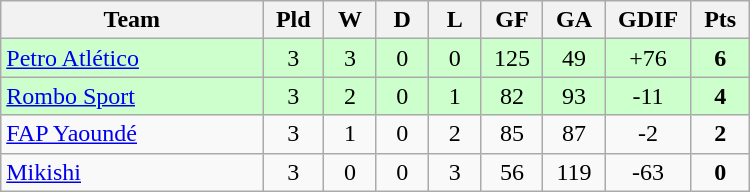<table class=wikitable style="text-align:center" width=500>
<tr>
<th width=25%>Team</th>
<th width=5%>Pld</th>
<th width=5%>W</th>
<th width=5%>D</th>
<th width=5%>L</th>
<th width=5%>GF</th>
<th width=5%>GA</th>
<th width=5%>GDIF</th>
<th width=5%>Pts</th>
</tr>
<tr bgcolor=#ccffcc>
<td align="left"> <a href='#'>Petro Atlético</a></td>
<td>3</td>
<td>3</td>
<td>0</td>
<td>0</td>
<td>125</td>
<td>49</td>
<td>+76</td>
<td><strong>6</strong></td>
</tr>
<tr bgcolor=#ccffcc>
<td align="left"> <a href='#'>Rombo Sport</a></td>
<td>3</td>
<td>2</td>
<td>0</td>
<td>1</td>
<td>82</td>
<td>93</td>
<td>-11</td>
<td><strong>4</strong></td>
</tr>
<tr>
<td align="left"> <a href='#'>FAP Yaoundé</a></td>
<td>3</td>
<td>1</td>
<td>0</td>
<td>2</td>
<td>85</td>
<td>87</td>
<td>-2</td>
<td><strong>2</strong></td>
</tr>
<tr>
<td align="left"> <a href='#'>Mikishi</a></td>
<td>3</td>
<td>0</td>
<td>0</td>
<td>3</td>
<td>56</td>
<td>119</td>
<td>-63</td>
<td><strong>0</strong></td>
</tr>
</table>
